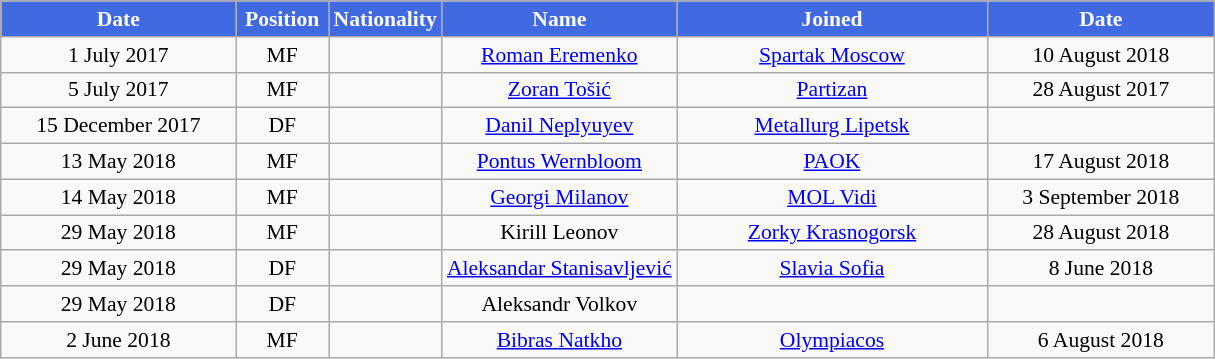<table class="wikitable"  style="text-align:center; font-size:90%; ">
<tr>
<th style="background:#4169E1; color:white; width:150px;">Date</th>
<th style="background:#4169E1; color:white; width:55px;">Position</th>
<th style="background:#4169E1; color:white; width:55px;">Nationality</th>
<th style="background:#4169E1; color:white; width:150px;">Name</th>
<th style="background:#4169E1; color:white; width:200px;">Joined</th>
<th style="background:#4169E1; color:white; width:145px;">Date</th>
</tr>
<tr>
<td>1 July 2017</td>
<td>MF</td>
<td></td>
<td><a href='#'>Roman Eremenko</a></td>
<td><a href='#'>Spartak Moscow</a></td>
<td>10 August 2018</td>
</tr>
<tr>
<td>5 July 2017</td>
<td>MF</td>
<td></td>
<td><a href='#'>Zoran Tošić</a></td>
<td><a href='#'>Partizan</a></td>
<td>28 August 2017</td>
</tr>
<tr>
<td>15 December 2017</td>
<td>DF</td>
<td></td>
<td><a href='#'>Danil Neplyuyev</a></td>
<td><a href='#'>Metallurg Lipetsk</a></td>
<td></td>
</tr>
<tr>
<td>13 May 2018</td>
<td>MF</td>
<td></td>
<td><a href='#'>Pontus Wernbloom</a></td>
<td><a href='#'>PAOK</a></td>
<td>17 August 2018</td>
</tr>
<tr>
<td>14 May 2018</td>
<td>MF</td>
<td></td>
<td><a href='#'>Georgi Milanov</a></td>
<td><a href='#'>MOL Vidi</a></td>
<td>3 September 2018</td>
</tr>
<tr>
<td>29 May 2018</td>
<td>MF</td>
<td></td>
<td>Kirill Leonov</td>
<td><a href='#'>Zorky Krasnogorsk</a></td>
<td>28 August 2018</td>
</tr>
<tr>
<td>29 May 2018</td>
<td>DF</td>
<td></td>
<td><a href='#'>Aleksandar Stanisavljević</a></td>
<td><a href='#'>Slavia Sofia</a></td>
<td>8 June 2018</td>
</tr>
<tr>
<td>29 May 2018</td>
<td>DF</td>
<td></td>
<td>Aleksandr Volkov</td>
<td></td>
<td></td>
</tr>
<tr>
<td>2 June 2018</td>
<td>MF</td>
<td></td>
<td><a href='#'>Bibras Natkho</a></td>
<td><a href='#'>Olympiacos</a></td>
<td>6 August 2018</td>
</tr>
</table>
